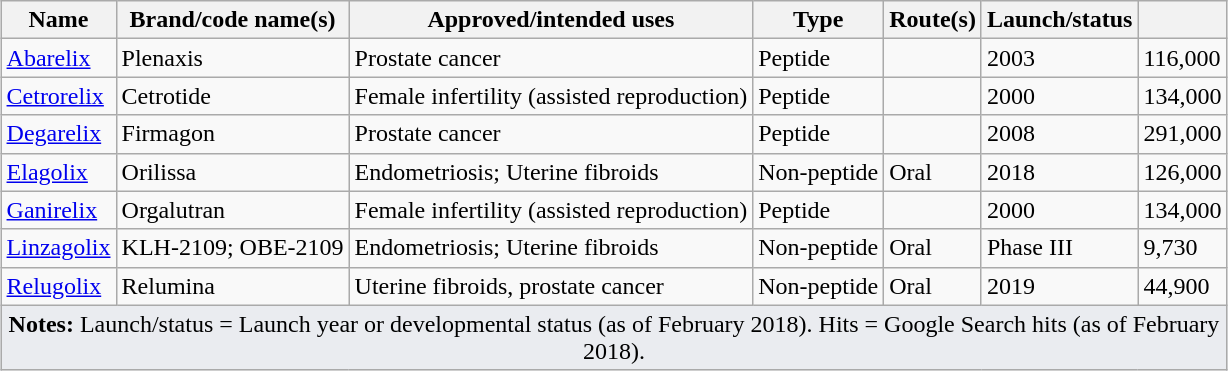<table class="wikitable sortable floatright" style="margin-left: auto; margin-right: auto; border: none;">
<tr>
<th>Name</th>
<th>Brand/code name(s)</th>
<th>Approved/intended uses</th>
<th>Type</th>
<th>Route(s)</th>
<th>Launch/status</th>
<th></th>
</tr>
<tr>
<td><a href='#'>Abarelix</a></td>
<td>Plenaxis</td>
<td>Prostate cancer</td>
<td>Peptide</td>
<td></td>
<td>2003</td>
<td>116,000</td>
</tr>
<tr>
<td><a href='#'>Cetrorelix</a></td>
<td>Cetrotide</td>
<td>Female infertility (assisted reproduction)</td>
<td>Peptide</td>
<td></td>
<td>2000</td>
<td>134,000</td>
</tr>
<tr>
<td><a href='#'>Degarelix</a></td>
<td>Firmagon</td>
<td>Prostate cancer</td>
<td>Peptide</td>
<td></td>
<td>2008</td>
<td>291,000</td>
</tr>
<tr>
<td><a href='#'>Elagolix</a></td>
<td>Orilissa</td>
<td>Endometriosis; Uterine fibroids</td>
<td>Non-peptide</td>
<td>Oral</td>
<td>2018</td>
<td>126,000</td>
</tr>
<tr>
<td><a href='#'>Ganirelix</a></td>
<td>Orgalutran</td>
<td>Female infertility (assisted reproduction)</td>
<td>Peptide</td>
<td></td>
<td>2000</td>
<td>134,000</td>
</tr>
<tr>
<td><a href='#'>Linzagolix</a></td>
<td>KLH-2109; OBE-2109</td>
<td>Endometriosis; Uterine fibroids</td>
<td>Non-peptide</td>
<td>Oral</td>
<td>Phase III</td>
<td>9,730</td>
</tr>
<tr>
<td><a href='#'>Relugolix</a></td>
<td>Relumina</td>
<td>Uterine fibroids, prostate cancer</td>
<td>Non-peptide</td>
<td>Oral</td>
<td>2019</td>
<td>44,900</td>
</tr>
<tr class="sortbottom">
<td colspan="7" style="width: 1px; background-color:#eaecf0; text-align: center;"><strong>Notes:</strong> Launch/status = Launch year or developmental status (as of February 2018). Hits = Google Search hits (as of February 2018).</td>
</tr>
</table>
